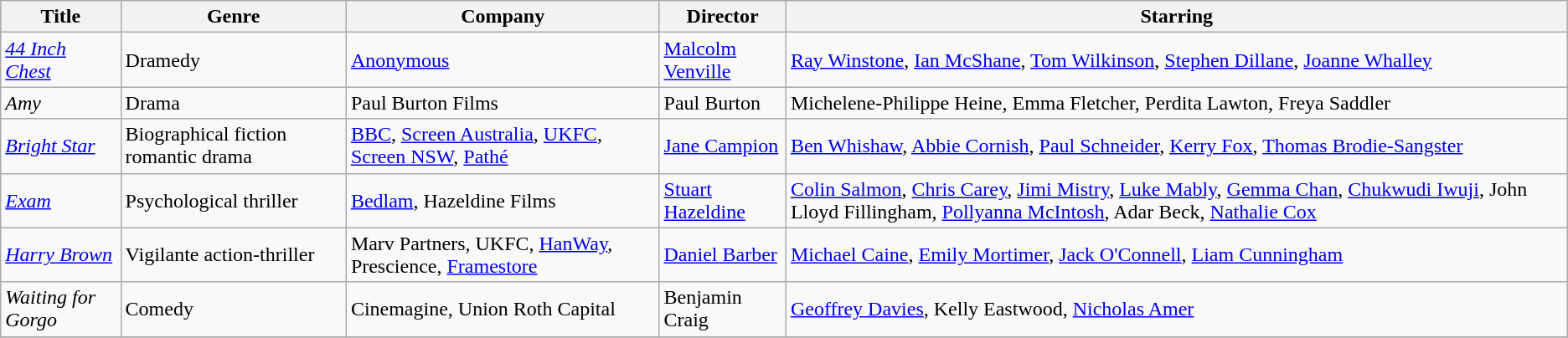<table class="wikitable unsortable">
<tr>
<th>Title</th>
<th>Genre</th>
<th>Company</th>
<th>Director</th>
<th>Starring</th>
</tr>
<tr>
<td><em><a href='#'>44 Inch Chest</a></em></td>
<td>Dramedy</td>
<td><a href='#'>Anonymous</a></td>
<td><a href='#'>Malcolm Venville</a></td>
<td><a href='#'>Ray Winstone</a>, <a href='#'>Ian McShane</a>, <a href='#'>Tom Wilkinson</a>, <a href='#'>Stephen Dillane</a>, <a href='#'>Joanne Whalley</a></td>
</tr>
<tr>
<td><em>Amy</em></td>
<td>Drama</td>
<td>Paul Burton Films</td>
<td>Paul Burton</td>
<td>Michelene-Philippe Heine, Emma Fletcher, Perdita Lawton, Freya Saddler</td>
</tr>
<tr>
<td><em><a href='#'>Bright Star</a></em></td>
<td>Biographical fiction romantic drama</td>
<td><a href='#'>BBC</a>, <a href='#'>Screen Australia</a>, <a href='#'>UKFC</a>, <a href='#'>Screen NSW</a>, <a href='#'>Pathé</a></td>
<td><a href='#'>Jane Campion</a></td>
<td><a href='#'>Ben Whishaw</a>, <a href='#'>Abbie Cornish</a>, <a href='#'>Paul Schneider</a>, <a href='#'>Kerry Fox</a>, <a href='#'>Thomas Brodie-Sangster</a></td>
</tr>
<tr>
<td><em><a href='#'>Exam</a></em></td>
<td>Psychological thriller</td>
<td><a href='#'>Bedlam</a>, Hazeldine Films</td>
<td><a href='#'>Stuart Hazeldine</a></td>
<td><a href='#'>Colin Salmon</a>, <a href='#'>Chris Carey</a>, <a href='#'>Jimi Mistry</a>, <a href='#'>Luke Mably</a>, <a href='#'>Gemma Chan</a>, <a href='#'>Chukwudi Iwuji</a>, John Lloyd Fillingham, <a href='#'>Pollyanna McIntosh</a>, Adar Beck, <a href='#'>Nathalie Cox</a></td>
</tr>
<tr>
<td><em><a href='#'>Harry Brown</a></em></td>
<td>Vigilante action-thriller</td>
<td>Marv Partners, UKFC, <a href='#'>HanWay</a>, Prescience, <a href='#'>Framestore</a></td>
<td><a href='#'>Daniel Barber</a></td>
<td><a href='#'>Michael Caine</a>, <a href='#'>Emily Mortimer</a>, <a href='#'>Jack O'Connell</a>, <a href='#'>Liam Cunningham</a></td>
</tr>
<tr>
<td><em>Waiting for Gorgo</em></td>
<td>Comedy</td>
<td>Cinemagine, Union Roth Capital</td>
<td>Benjamin Craig</td>
<td><a href='#'>Geoffrey Davies</a>, Kelly Eastwood, <a href='#'>Nicholas Amer</a></td>
</tr>
<tr>
</tr>
</table>
